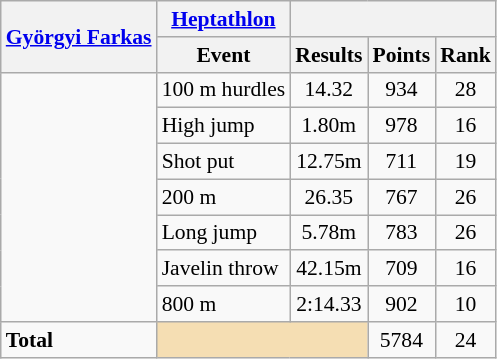<table class=wikitable style="font-size:90%;">
<tr>
<th rowspan="2"><a href='#'>Györgyi Farkas</a></th>
<th><a href='#'>Heptathlon</a></th>
<th colspan="3"></th>
</tr>
<tr>
<th>Event</th>
<th>Results</th>
<th>Points</th>
<th>Rank</th>
</tr>
<tr>
<td rowspan="7"></td>
<td>100 m hurdles</td>
<td align=center>14.32</td>
<td align=center>934</td>
<td align=center>28</td>
</tr>
<tr>
<td>High jump</td>
<td align=center>1.80m</td>
<td align=center>978</td>
<td align=center>16</td>
</tr>
<tr>
<td>Shot put</td>
<td align=center>12.75m</td>
<td align=center>711</td>
<td align=center>19</td>
</tr>
<tr>
<td>200 m</td>
<td align=center>26.35</td>
<td align=center>767</td>
<td align=center>26</td>
</tr>
<tr>
<td>Long jump</td>
<td align=center>5.78m</td>
<td align=center>783</td>
<td align=center>26</td>
</tr>
<tr>
<td>Javelin throw</td>
<td align=center>42.15m</td>
<td align=center>709</td>
<td align=center>16</td>
</tr>
<tr>
<td>800 m</td>
<td align=center>2:14.33</td>
<td align=center>902</td>
<td align=center>10</td>
</tr>
<tr>
<td><strong>Total</strong></td>
<td colspan="2" style="background:wheat;"></td>
<td align=center>5784</td>
<td align=center>24</td>
</tr>
</table>
